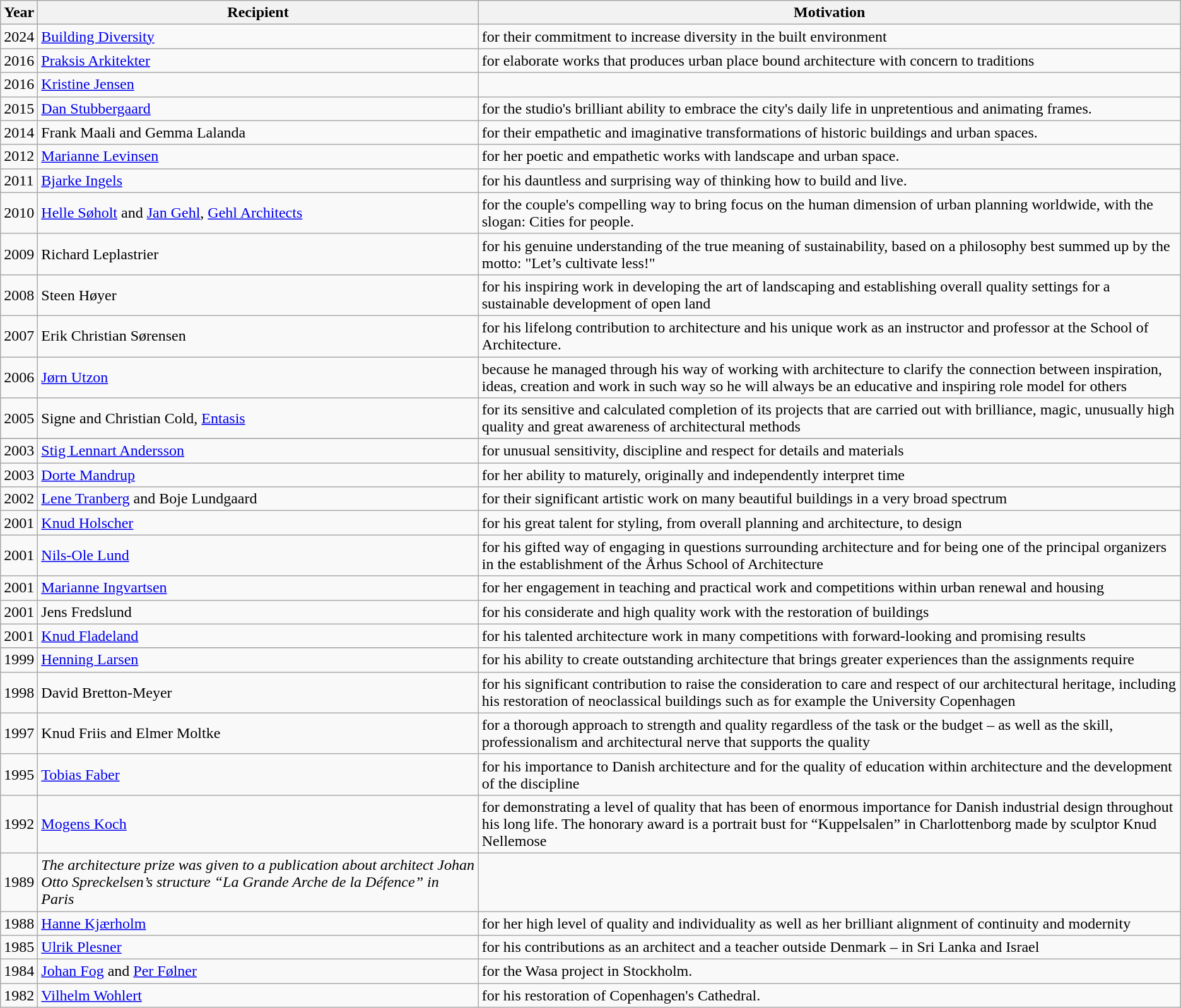<table class="wikitable">
<tr>
<th>Year</th>
<th>Recipient</th>
<th>Motivation</th>
</tr>
<tr>
<td>2024</td>
<td><a href='#'>Building Diversity</a></td>
<td>for their commitment to increase diversity in the built environment</td>
</tr>
<tr>
<td>2016</td>
<td><a href='#'>Praksis Arkitekter</a></td>
<td>for elaborate works that produces urban place bound architecture with concern to traditions</td>
</tr>
<tr>
<td>2016</td>
<td><a href='#'>Kristine Jensen</a></td>
<td></td>
</tr>
<tr>
<td>2015</td>
<td><a href='#'>Dan Stubbergaard</a></td>
<td>for the studio's brilliant ability to embrace the city's daily life in unpretentious and animating frames.</td>
</tr>
<tr>
<td>2014</td>
<td>Frank Maali and Gemma Lalanda</td>
<td>for their empathetic and imaginative transformations of historic buildings and urban spaces.</td>
</tr>
<tr>
<td>2012</td>
<td><a href='#'>Marianne Levinsen</a></td>
<td>for her poetic and empathetic works with landscape and urban space.</td>
</tr>
<tr>
<td>2011</td>
<td><a href='#'>Bjarke Ingels</a></td>
<td>for his dauntless and surprising way of thinking how to build and live.</td>
</tr>
<tr>
<td>2010</td>
<td><a href='#'>Helle Søholt</a> and <a href='#'>Jan Gehl</a>, <a href='#'>Gehl Architects</a></td>
<td>for the couple's compelling way to bring focus on the human dimension of urban planning worldwide, with the slogan: Cities for people.</td>
</tr>
<tr>
<td>2009</td>
<td>Richard Leplastrier</td>
<td>for his genuine understanding of the true meaning of sustainability, based on a philosophy best summed up by the motto: "Let’s cultivate less!"</td>
</tr>
<tr>
<td>2008</td>
<td>Steen Høyer</td>
<td>for his inspiring work in developing the art of landscaping and establishing overall quality settings for a sustainable development of open land</td>
</tr>
<tr>
<td>2007</td>
<td>Erik Christian Sørensen</td>
<td>for his lifelong contribution to architecture and his unique work as an instructor and professor at the School of Architecture.</td>
</tr>
<tr>
<td>2006</td>
<td><a href='#'>Jørn Utzon</a></td>
<td>because he managed through his way of working with architecture to clarify the connection between inspiration, ideas, creation and work in such way so he will always be an educative and inspiring role model for others</td>
</tr>
<tr>
<td>2005</td>
<td>Signe and Christian Cold, <a href='#'>Entasis</a></td>
<td>for its sensitive and calculated completion of its projects that are carried out with brilliance, magic, unusually high quality and great awareness of architectural methods</td>
</tr>
<tr>
</tr>
<tr 2004 || >
</tr>
<tr>
<td>2003</td>
<td><a href='#'>Stig Lennart Andersson</a></td>
<td>for unusual sensitivity, discipline and respect for details and materials</td>
</tr>
<tr>
<td>2003</td>
<td><a href='#'>Dorte Mandrup</a></td>
<td>for her ability to maturely, originally and independently interpret time</td>
</tr>
<tr>
<td>2002</td>
<td><a href='#'>Lene Tranberg</a> and Boje Lundgaard</td>
<td>for their significant artistic work on many beautiful buildings in a very broad spectrum</td>
</tr>
<tr>
<td>2001</td>
<td><a href='#'>Knud Holscher</a></td>
<td>for his great talent for styling, from overall planning and architecture, to design</td>
</tr>
<tr>
<td>2001</td>
<td><a href='#'>Nils-Ole Lund</a></td>
<td>for his gifted way of engaging in questions surrounding architecture and for being one of the principal organizers in the establishment of the Århus School of Architecture</td>
</tr>
<tr>
<td>2001</td>
<td><a href='#'>Marianne Ingvartsen</a></td>
<td>for her engagement in teaching and practical work and competitions within urban renewal and housing</td>
</tr>
<tr>
<td>2001</td>
<td>Jens Fredslund</td>
<td>for his considerate and high quality work with the restoration of buildings</td>
</tr>
<tr>
<td>2001</td>
<td><a href='#'>Knud Fladeland</a></td>
<td>for his talented architecture work in many competitions with forward-looking and promising results</td>
</tr>
<tr>
</tr>
<tr 2001 || >
</tr>
<tr>
<td>1999</td>
<td><a href='#'>Henning Larsen</a></td>
<td>for his ability to create outstanding architecture that brings greater experiences than the assignments require</td>
</tr>
<tr>
<td>1998</td>
<td>David Bretton-Meyer</td>
<td>for his significant contribution to raise the consideration to care and respect of our architectural heritage, including his restoration of neoclassical buildings such as for example the University Copenhagen</td>
</tr>
<tr>
<td>1997</td>
<td>Knud Friis and Elmer Moltke</td>
<td>for a thorough approach to strength and quality regardless of the task or the budget – as well as the skill, professionalism and architectural nerve that supports the quality</td>
</tr>
<tr>
<td>1995</td>
<td><a href='#'>Tobias Faber</a></td>
<td>for his importance to Danish architecture and for the quality of education within architecture and the development of the discipline</td>
</tr>
<tr>
<td>1992</td>
<td><a href='#'>Mogens Koch</a></td>
<td>for demonstrating a level of quality that has been of enormous importance for Danish industrial design throughout his long life. The honorary award is a portrait bust for “Kuppelsalen” in Charlottenborg made by sculptor Knud Nellemose</td>
</tr>
<tr>
<td>1989</td>
<td><em>The architecture prize was given to a publication about architect Johan Otto Spreckelsen’s structure “La Grande Arche de la Défence” in Paris</em></td>
</tr>
<tr>
<td>1988</td>
<td><a href='#'>Hanne Kjærholm</a></td>
<td>for her high level of quality and individuality as well as her brilliant alignment of continuity and modernity</td>
</tr>
<tr>
<td>1985</td>
<td><a href='#'>Ulrik Plesner</a></td>
<td>for his contributions as an architect and a teacher outside Denmark – in Sri Lanka and Israel</td>
</tr>
<tr>
<td>1984</td>
<td><a href='#'>Johan Fog</a> and <a href='#'>Per Følner</a></td>
<td>for the Wasa project in Stockholm.</td>
</tr>
<tr>
<td>1982</td>
<td><a href='#'>Vilhelm Wohlert</a></td>
<td>for his restoration of Copenhagen's Cathedral.</td>
</tr>
</table>
